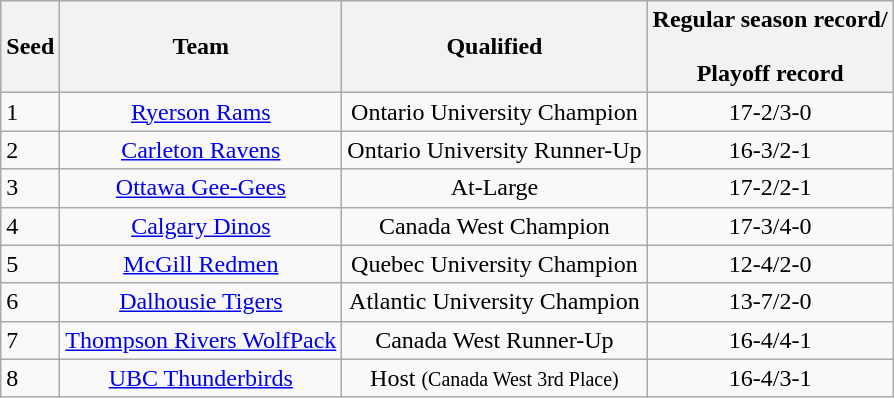<table class="wikitable sortable" style="text-align: center;">
<tr bgcolor="#efefef" align=center>
<th align=left>Seed</th>
<th align=left>Team</th>
<th align=left>Qualified</th>
<th align=left>Regular season record/<br><br>Playoff record</th>
</tr>
<tr align=center>
<td align=left>1</td>
<td><a href='#'>Ryerson Rams</a></td>
<td>Ontario University Champion</td>
<td>17-2/3-0</td>
</tr>
<tr align=center>
<td align=left>2</td>
<td><a href='#'>Carleton Ravens</a></td>
<td>Ontario University Runner-Up</td>
<td>16-3/2-1</td>
</tr>
<tr align=center>
<td align=left>3</td>
<td><a href='#'>Ottawa Gee-Gees</a></td>
<td>At-Large</td>
<td>17-2/2-1</td>
</tr>
<tr align=center>
<td align=left>4</td>
<td><a href='#'>Calgary Dinos</a></td>
<td>Canada West Champion</td>
<td>17-3/4-0</td>
</tr>
<tr align=center>
<td align=left>5</td>
<td><a href='#'>McGill Redmen</a></td>
<td>Quebec University Champion</td>
<td>12-4/2-0</td>
</tr>
<tr align=center>
<td align=left>6</td>
<td><a href='#'>Dalhousie Tigers</a></td>
<td>Atlantic University Champion</td>
<td>13-7/2-0</td>
</tr>
<tr align=center>
<td align=left>7</td>
<td><a href='#'>Thompson Rivers WolfPack</a></td>
<td>Canada West Runner-Up</td>
<td>16-4/4-1</td>
</tr>
<tr align=center>
<td align=left>8</td>
<td><a href='#'>UBC Thunderbirds</a></td>
<td>Host <small>(Canada West 3rd Place)</small></td>
<td>16-4/3-1</td>
</tr>
</table>
